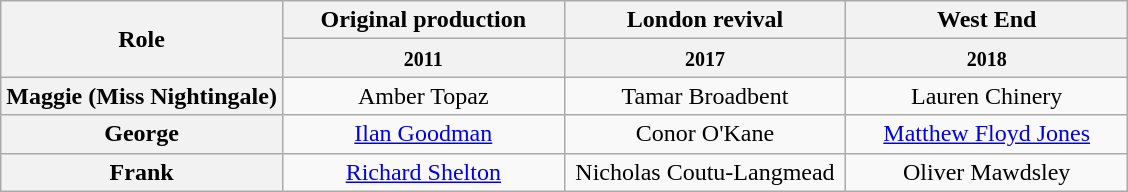<table class="wikitable">
<tr>
<th style="width:25%;"rowspan="2">Role</th>
<th style="width:25%;">Original production</th>
<th style="width:25%;">London revival</th>
<th style="width:25%;">West End</th>
</tr>
<tr>
<th><small>2011</small></th>
<th><small>2017</small></th>
<th><small>2018</small></th>
</tr>
<tr>
<th>Maggie (Miss Nightingale)</th>
<td style="text-align:center;">Amber Topaz</td>
<td style="text-align:center;">Tamar Broadbent</td>
<td style="text-align:center;">Lauren Chinery</td>
</tr>
<tr>
<th>George</th>
<td style="text-align:center;"><a href='#'>Ilan Goodman</a></td>
<td style="text-align:center;">Conor O'Kane</td>
<td style="text-align:center;"><a href='#'>Matthew Floyd Jones</a></td>
</tr>
<tr>
<th>Frank</th>
<td style="text-align:center;"><a href='#'>Richard Shelton</a></td>
<td style="text-align:center;">Nicholas Coutu-Langmead</td>
<td style="text-align:center;">Oliver Mawdsley</td>
</tr>
</table>
